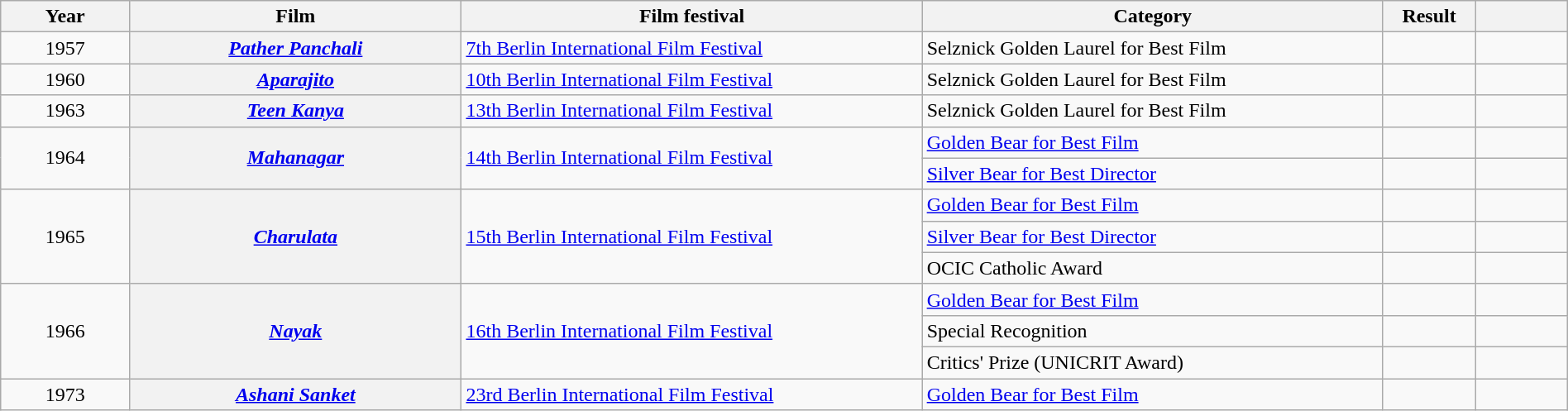<table class="wikitable plainrowheaders sortable" style="width:100%">
<tr>
<th scope="col" style="width:7%">Year</th>
<th scope="col" style="width:18%">Film</th>
<th scope="col" style="width:25%">Film festival</th>
<th scope="col" style="width:25%">Category</th>
<th scope="col" style="width:5%">Result</th>
<th scope="col" style="width:5%" class="unsortable"></th>
</tr>
<tr>
<td style="text-align:center;">1957</td>
<th scope="row"><em><a href='#'>Pather Panchali</a></em></th>
<td><a href='#'>7th Berlin International Film Festival</a></td>
<td>Selznick Golden Laurel for Best Film</td>
<td></td>
<td style="text-align:center;"></td>
</tr>
<tr>
<td style="text-align:center;">1960</td>
<th scope="row"><em><a href='#'>Aparajito</a></em></th>
<td><a href='#'>10th Berlin International Film Festival</a></td>
<td>Selznick Golden Laurel for Best Film</td>
<td></td>
<td style="text-align:center;"></td>
</tr>
<tr>
<td style="text-align:center;">1963</td>
<th scope="row"><em><a href='#'>Teen Kanya</a></em></th>
<td><a href='#'>13th Berlin International Film Festival</a></td>
<td>Selznick Golden Laurel for Best Film</td>
<td></td>
<td style="text-align:center;"></td>
</tr>
<tr>
<td style="text-align:center;" rowspan="2">1964</td>
<th scope="row" rowspan="2"><em><a href='#'>Mahanagar</a></em></th>
<td rowspan="2"><a href='#'>14th Berlin International Film Festival</a></td>
<td><a href='#'>Golden Bear for Best Film</a></td>
<td></td>
<td style="text-align:center;"></td>
</tr>
<tr>
<td><a href='#'>Silver Bear for Best Director</a></td>
<td></td>
<td style="text-align:center;"></td>
</tr>
<tr>
<td style="text-align:center;" rowspan="3">1965</td>
<th scope="row" rowspan="3"><em><a href='#'>Charulata</a></em></th>
<td rowspan="3"><a href='#'>15th Berlin International Film Festival</a></td>
<td><a href='#'>Golden Bear for Best Film</a></td>
<td></td>
<td style="text-align:center;"></td>
</tr>
<tr>
<td><a href='#'>Silver Bear for Best Director</a></td>
<td></td>
<td style="text-align:center;"></td>
</tr>
<tr>
<td>OCIC Catholic Award</td>
<td></td>
<td style="text-align:center;"></td>
</tr>
<tr>
<td style="text-align:center;" rowspan="3">1966</td>
<th scope="row" rowspan="3"><em><a href='#'>Nayak</a></em></th>
<td rowspan="3"><a href='#'>16th Berlin International Film Festival</a></td>
<td><a href='#'>Golden Bear for Best Film</a></td>
<td></td>
<td style="text-align:center;"></td>
</tr>
<tr>
<td>Special Recognition</td>
<td></td>
<td style="text-align:center;"></td>
</tr>
<tr>
<td>Critics' Prize (UNICRIT Award)</td>
<td></td>
<td style="text-align:center;"></td>
</tr>
<tr>
<td style="text-align:center;">1973</td>
<th scope="row"><em><a href='#'>Ashani Sanket</a></em></th>
<td><a href='#'>23rd Berlin International Film Festival</a></td>
<td><a href='#'>Golden Bear for Best Film</a></td>
<td></td>
<td style="text-align:center;"></td>
</tr>
</table>
